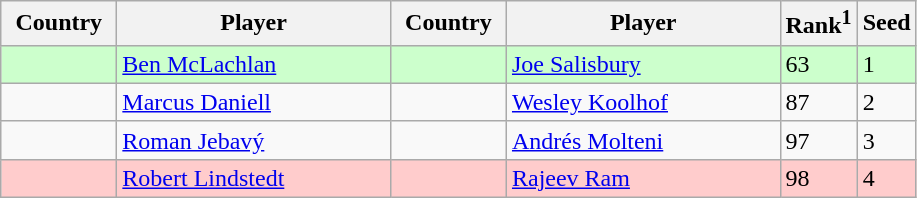<table class="sortable wikitable">
<tr>
<th style="width:70px;">Country</th>
<th style="width:175px;">Player</th>
<th style="width:70px;">Country</th>
<th style="width:175px;">Player</th>
<th>Rank<sup>1</sup></th>
<th>Seed</th>
</tr>
<tr style="background:#cfc;">
<td></td>
<td><a href='#'>Ben McLachlan</a></td>
<td></td>
<td><a href='#'>Joe Salisbury</a></td>
<td>63</td>
<td>1</td>
</tr>
<tr>
<td></td>
<td><a href='#'>Marcus Daniell</a></td>
<td></td>
<td><a href='#'>Wesley Koolhof</a></td>
<td>87</td>
<td>2</td>
</tr>
<tr>
<td></td>
<td><a href='#'>Roman Jebavý</a></td>
<td></td>
<td><a href='#'>Andrés Molteni</a></td>
<td>97</td>
<td>3</td>
</tr>
<tr style="background:#fcc;">
<td></td>
<td><a href='#'>Robert Lindstedt</a></td>
<td></td>
<td><a href='#'>Rajeev Ram</a></td>
<td>98</td>
<td>4</td>
</tr>
</table>
